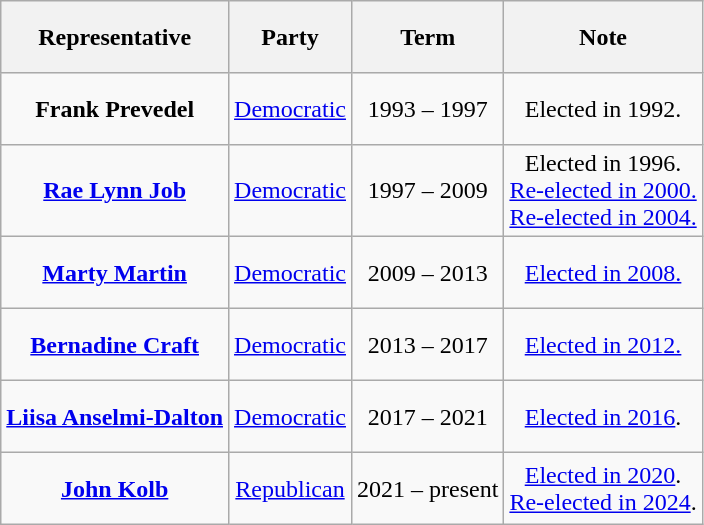<table class=wikitable style="text-align:center">
<tr style="height:3em">
<th>Representative</th>
<th>Party</th>
<th>Term</th>
<th>Note</th>
</tr>
<tr style="height:3em">
<td><strong>Frank Prevedel</strong></td>
<td><a href='#'>Democratic</a></td>
<td>1993 – 1997</td>
<td>Elected in 1992.</td>
</tr>
<tr style="height:3em">
<td><strong><a href='#'>Rae Lynn Job</a></strong></td>
<td><a href='#'>Democratic</a></td>
<td>1997 – 2009</td>
<td>Elected in 1996.<br><a href='#'>Re-elected in 2000.</a><br><a href='#'>Re-elected in 2004.</a></td>
</tr>
<tr style="height:3em">
<td><strong><a href='#'>Marty Martin</a></strong></td>
<td><a href='#'>Democratic</a></td>
<td>2009 – 2013</td>
<td><a href='#'>Elected in 2008.</a></td>
</tr>
<tr style="height:3em">
<td><strong><a href='#'>Bernadine Craft</a></strong></td>
<td><a href='#'>Democratic</a></td>
<td>2013 – 2017</td>
<td><a href='#'>Elected in 2012.</a></td>
</tr>
<tr style="height:3em">
<td><strong><a href='#'>Liisa Anselmi-Dalton</a></strong></td>
<td><a href='#'>Democratic</a></td>
<td>2017 – 2021</td>
<td><a href='#'>Elected in 2016</a>.</td>
</tr>
<tr style="height:3em">
<td><strong><a href='#'>John Kolb</a></strong></td>
<td><a href='#'>Republican</a></td>
<td>2021 – present</td>
<td><a href='#'>Elected in 2020</a>.<br><a href='#'>Re-elected in 2024</a>.</td>
</tr>
</table>
